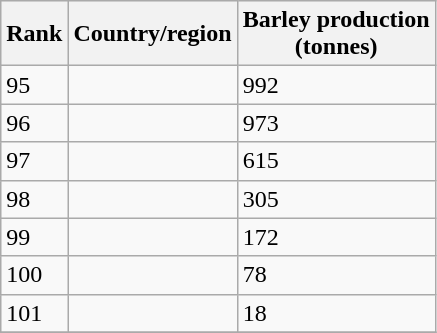<table class="wikitable sortable">
<tr bgcolor="#ececec">
<th>Rank</th>
<th>Country/region</th>
<th>Barley production<br>(tonnes)</th>
</tr>
<tr>
<td>95</td>
<td></td>
<td align="left">992</td>
</tr>
<tr>
<td>96</td>
<td></td>
<td align="left">973</td>
</tr>
<tr>
<td>97</td>
<td></td>
<td align="left">615</td>
</tr>
<tr>
<td>98</td>
<td></td>
<td align="left">305</td>
</tr>
<tr>
<td>99</td>
<td></td>
<td align="left">172</td>
</tr>
<tr>
<td>100</td>
<td></td>
<td align="left">78</td>
</tr>
<tr>
<td>101</td>
<td></td>
<td align="left">18</td>
</tr>
<tr>
</tr>
</table>
